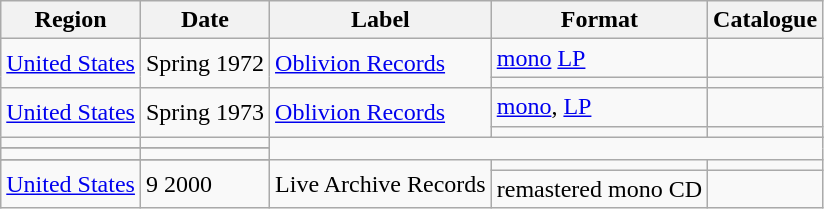<table class="wikitable">
<tr>
<th>Region</th>
<th>Date</th>
<th>Label</th>
<th>Format</th>
<th>Catalogue</th>
</tr>
<tr>
<td rowspan="2"><a href='#'>United States</a></td>
<td rowspan="2">Spring 1972</td>
<td rowspan="2"><a href='#'>Oblivion Records</a></td>
<td><a href='#'>mono</a> <a href='#'>LP</a></td>
<td></td>
</tr>
<tr>
<td></td>
<td></td>
</tr>
<tr>
<td rowspan="4"><a href='#'>United States</a></td>
<td rowspan="4">Spring 1973</td>
<td rowspan="4"><a href='#'>Oblivion Records</a></td>
<td><a href='#'>mono</a>, <a href='#'>LP</a></td>
<td></td>
</tr>
<tr>
<td></td>
<td></td>
</tr>
<tr>
</tr>
<tr>
</tr>
<tr>
<td></td>
<td></td>
</tr>
<tr>
</tr>
<tr>
</tr>
<tr>
<td></td>
<td></td>
</tr>
<tr>
</tr>
<tr>
<td rowspan="2"><a href='#'>United States</a></td>
<td rowspan="2">9 2000</td>
<td rowspan="2">Live Archive Records</td>
<td></td>
<td></td>
</tr>
<tr>
<td>remastered mono CD</td>
<td></td>
</tr>
</table>
